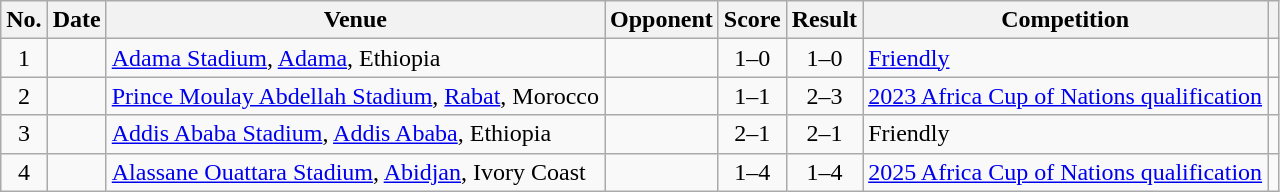<table class="wikitable sortable">
<tr>
<th scope="col">No.</th>
<th scope="col">Date</th>
<th scope="col">Venue</th>
<th scope="col">Opponent</th>
<th scope="col">Score</th>
<th scope="col">Result</th>
<th scope="col">Competition</th>
<th scope="col" class="unsortable"></th>
</tr>
<tr>
<td style="text-align:center">1</td>
<td></td>
<td><a href='#'>Adama Stadium</a>, <a href='#'>Adama</a>, Ethiopia</td>
<td></td>
<td style="text-align:center">1–0</td>
<td style="text-align:center">1–0</td>
<td><a href='#'>Friendly</a></td>
<td></td>
</tr>
<tr>
<td style="text-align:center">2</td>
<td></td>
<td><a href='#'>Prince Moulay Abdellah Stadium</a>, <a href='#'>Rabat</a>, Morocco</td>
<td></td>
<td style="text-align:center">1–1</td>
<td style="text-align:center">2–3</td>
<td><a href='#'>2023 Africa Cup of Nations qualification</a></td>
<td></td>
</tr>
<tr>
<td style="text-align:center">3</td>
<td></td>
<td><a href='#'>Addis Ababa Stadium</a>, <a href='#'>Addis Ababa</a>, Ethiopia</td>
<td></td>
<td style="text-align:center">2–1</td>
<td style="text-align:center">2–1</td>
<td>Friendly</td>
<td></td>
</tr>
<tr>
<td style="text-align:center">4</td>
<td></td>
<td><a href='#'>Alassane Ouattara Stadium</a>, <a href='#'>Abidjan</a>, Ivory Coast</td>
<td></td>
<td style="text-align:center">1–4</td>
<td style="text-align:center">1–4</td>
<td><a href='#'>2025 Africa Cup of Nations qualification</a></td>
<td></td>
</tr>
</table>
